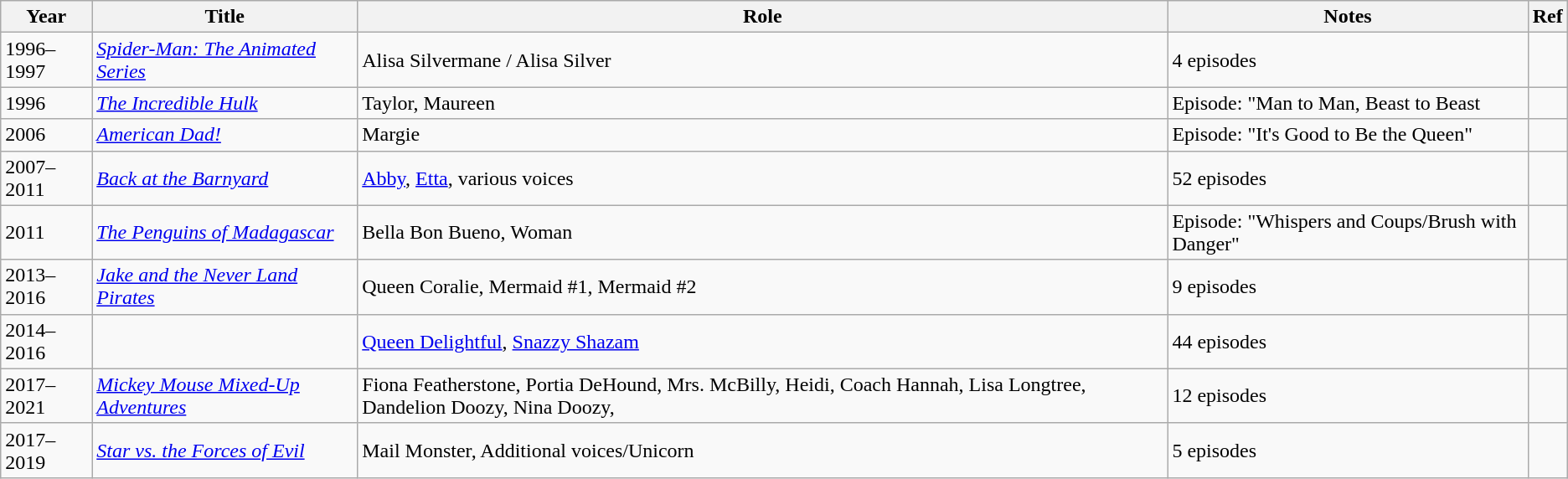<table class="wikitable sortable plainrowheaders">
<tr>
<th>Year</th>
<th>Title</th>
<th>Role</th>
<th class="unsortable">Notes</th>
<th>Ref<br></th>
</tr>
<tr>
<td>1996–1997</td>
<td><em><a href='#'>Spider-Man: The Animated Series</a></em></td>
<td>Alisa Silvermane / Alisa Silver</td>
<td>4 episodes</td>
<td></td>
</tr>
<tr>
<td>1996</td>
<td><em><a href='#'>The Incredible Hulk</a></em></td>
<td>Taylor, Maureen</td>
<td>Episode: "Man to Man, Beast to Beast</td>
<td></td>
</tr>
<tr>
<td>2006</td>
<td><em><a href='#'>American Dad!</a></em></td>
<td>Margie</td>
<td>Episode: "It's Good to Be the Queen"</td>
<td></td>
</tr>
<tr>
<td>2007–2011</td>
<td><em><a href='#'>Back at the Barnyard</a></em></td>
<td><a href='#'>Abby</a>, <a href='#'>Etta</a>, various voices</td>
<td>52 episodes</td>
<td></td>
</tr>
<tr>
<td>2011</td>
<td><em><a href='#'>The Penguins of Madagascar</a></em></td>
<td>Bella Bon Bueno, Woman</td>
<td>Episode: "Whispers and Coups/Brush with Danger"</td>
<td></td>
</tr>
<tr>
<td>2013–2016</td>
<td><em><a href='#'>Jake and the Never Land Pirates</a></em></td>
<td>Queen Coralie, Mermaid #1, Mermaid #2</td>
<td>9 episodes</td>
<td></td>
</tr>
<tr>
<td>2014–2016</td>
<td><em></em></td>
<td><a href='#'>Queen Delightful</a>, <a href='#'>Snazzy Shazam</a></td>
<td>44 episodes</td>
<td></td>
</tr>
<tr>
<td>2017–2021</td>
<td><em><a href='#'>Mickey Mouse Mixed-Up Adventures</a></em></td>
<td>Fiona Featherstone, Portia DeHound, Mrs. McBilly, Heidi, Coach Hannah, Lisa Longtree, Dandelion Doozy, Nina Doozy,</td>
<td>12 episodes</td>
<td></td>
</tr>
<tr>
<td>2017–2019</td>
<td><em><a href='#'>Star vs. the Forces of Evil</a></em></td>
<td>Mail Monster, Additional voices/Unicorn</td>
<td>5 episodes</td>
<td></td>
</tr>
</table>
